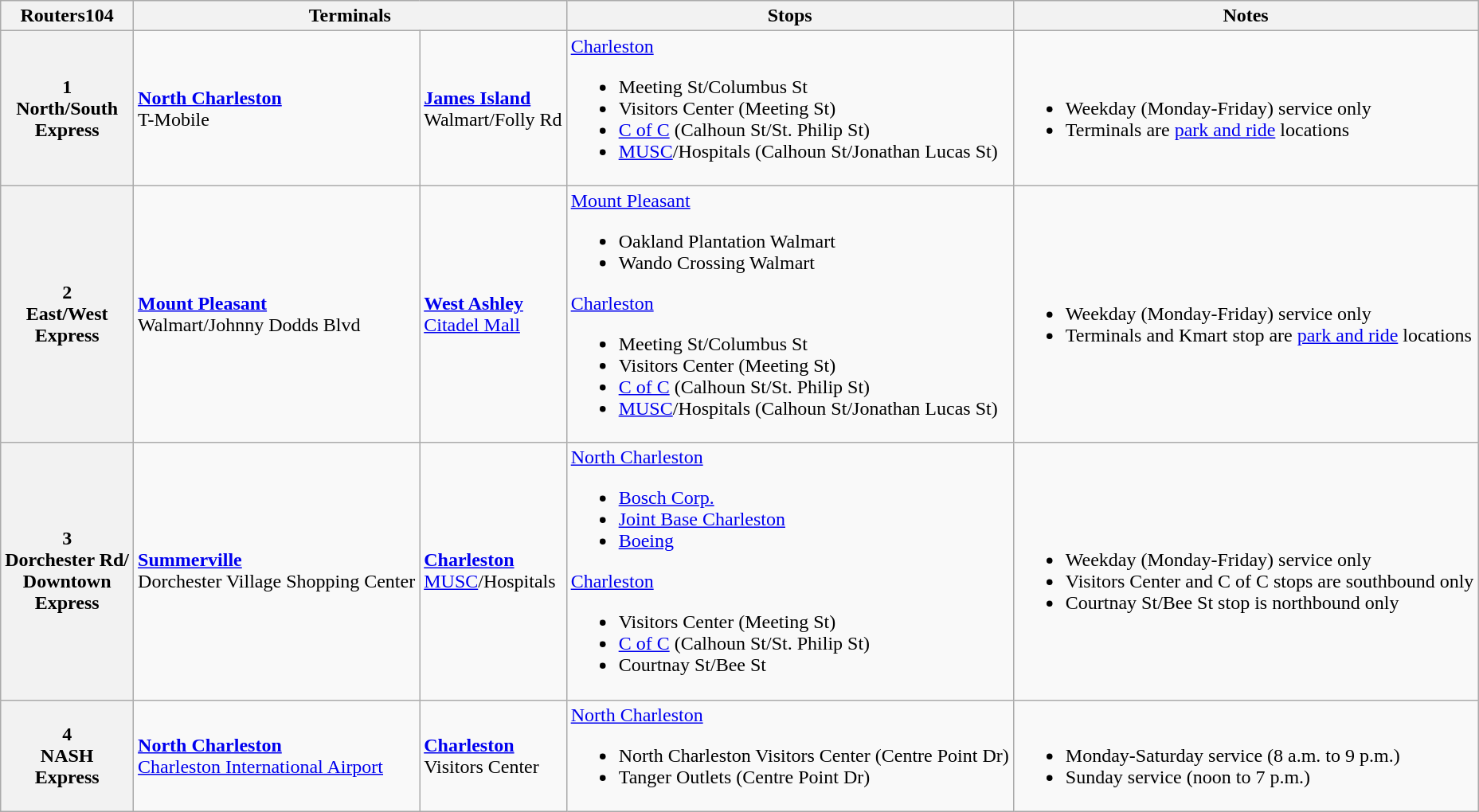<table class="wikitable">
<tr>
<th>Routers104</th>
<th colspan=2>Terminals</th>
<th>Stops</th>
<th>Notes</th>
</tr>
<tr>
<th>1<br>North/South<br>Express</th>
<td><strong><a href='#'>North Charleston</a></strong><br>T-Mobile</td>
<td><strong><a href='#'>James Island</a></strong><br>Walmart/Folly Rd</td>
<td><a href='#'>Charleston</a><br><ul><li>Meeting St/Columbus St</li><li>Visitors Center (Meeting St)</li><li><a href='#'>C of C</a> (Calhoun St/St. Philip St)</li><li><a href='#'>MUSC</a>/Hospitals (Calhoun St/Jonathan Lucas St)</li></ul></td>
<td><br><ul><li>Weekday (Monday-Friday) service only</li><li>Terminals are <a href='#'>park and ride</a> locations</li></ul></td>
</tr>
<tr>
<th>2<br>East/West<br>Express</th>
<td><strong><a href='#'>Mount Pleasant</a></strong><br>Walmart/Johnny Dodds Blvd</td>
<td><strong><a href='#'>West Ashley</a></strong><br><a href='#'>Citadel Mall</a></td>
<td><a href='#'>Mount Pleasant</a><br><ul><li>Oakland Plantation Walmart</li><li>Wando Crossing Walmart</li></ul><a href='#'>Charleston</a><ul><li>Meeting St/Columbus St</li><li>Visitors Center (Meeting St)</li><li><a href='#'>C of C</a> (Calhoun St/St. Philip St)</li><li><a href='#'>MUSC</a>/Hospitals (Calhoun St/Jonathan Lucas St)</li></ul></td>
<td><br><ul><li>Weekday (Monday-Friday) service only</li><li>Terminals and Kmart stop are <a href='#'>park and ride</a> locations</li></ul></td>
</tr>
<tr>
<th>3<br>Dorchester Rd/<br>Downtown<br>Express</th>
<td><strong><a href='#'>Summerville</a></strong><br>Dorchester Village Shopping Center</td>
<td><strong><a href='#'>Charleston</a></strong><br><a href='#'>MUSC</a>/Hospitals</td>
<td><a href='#'>North Charleston</a><br><ul><li><a href='#'>Bosch Corp.</a></li><li><a href='#'>Joint Base Charleston</a></li><li><a href='#'>Boeing</a></li></ul><a href='#'>Charleston</a><ul><li>Visitors Center (Meeting St)</li><li><a href='#'>C of C</a> (Calhoun St/St. Philip St)</li><li>Courtnay St/Bee St</li></ul></td>
<td><br><ul><li>Weekday (Monday-Friday) service only</li><li>Visitors Center and C of C stops are southbound only</li><li>Courtnay St/Bee St stop is northbound only</li></ul></td>
</tr>
<tr>
<th>4<br>NASH<br>Express</th>
<td><strong><a href='#'>North Charleston</a></strong><br><a href='#'>Charleston International Airport</a></td>
<td><strong><a href='#'>Charleston</a></strong><br>Visitors Center</td>
<td><a href='#'>North Charleston</a><br><ul><li>North Charleston Visitors Center (Centre Point Dr)</li><li>Tanger Outlets (Centre Point Dr)</li></ul></td>
<td><br><ul><li>Monday-Saturday service (8 a.m. to 9 p.m.)</li><li>Sunday service (noon to 7 p.m.)</li></ul></td>
</tr>
</table>
